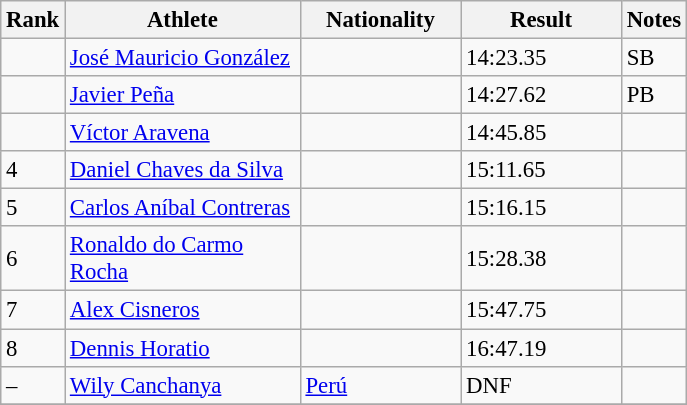<table class="wikitable" style="font-size:95%" style="width:35em;" style="text-align:center">
<tr>
<th>Rank</th>
<th width=150>Athlete</th>
<th width=100>Nationality</th>
<th width=100>Result</th>
<th>Notes</th>
</tr>
<tr>
<td></td>
<td align=left><a href='#'>José Mauricio González</a></td>
<td align=left></td>
<td>14:23.35</td>
<td>SB</td>
</tr>
<tr>
<td></td>
<td align=left><a href='#'>Javier Peña</a></td>
<td align=left></td>
<td>14:27.62</td>
<td>PB</td>
</tr>
<tr>
<td></td>
<td align=left><a href='#'>Víctor Aravena</a></td>
<td align=left></td>
<td>14:45.85</td>
<td></td>
</tr>
<tr>
<td>4</td>
<td align=left><a href='#'>Daniel Chaves da Silva</a></td>
<td align=left></td>
<td>15:11.65</td>
<td></td>
</tr>
<tr>
<td>5</td>
<td align=left><a href='#'>Carlos Aníbal Contreras</a></td>
<td align=left></td>
<td>15:16.15</td>
<td></td>
</tr>
<tr>
<td>6</td>
<td align=left><a href='#'>Ronaldo do Carmo Rocha</a></td>
<td align=left></td>
<td>15:28.38</td>
<td></td>
</tr>
<tr>
<td>7</td>
<td align=left><a href='#'>Alex Cisneros</a></td>
<td align=left></td>
<td>15:47.75</td>
<td></td>
</tr>
<tr>
<td>8</td>
<td align=left><a href='#'>Dennis Horatio</a></td>
<td align=left></td>
<td>16:47.19</td>
<td></td>
</tr>
<tr>
<td>–</td>
<td align=left><a href='#'>Wily Canchanya</a></td>
<td align=left> <a href='#'>Perú</a></td>
<td>DNF</td>
<td></td>
</tr>
<tr>
</tr>
</table>
